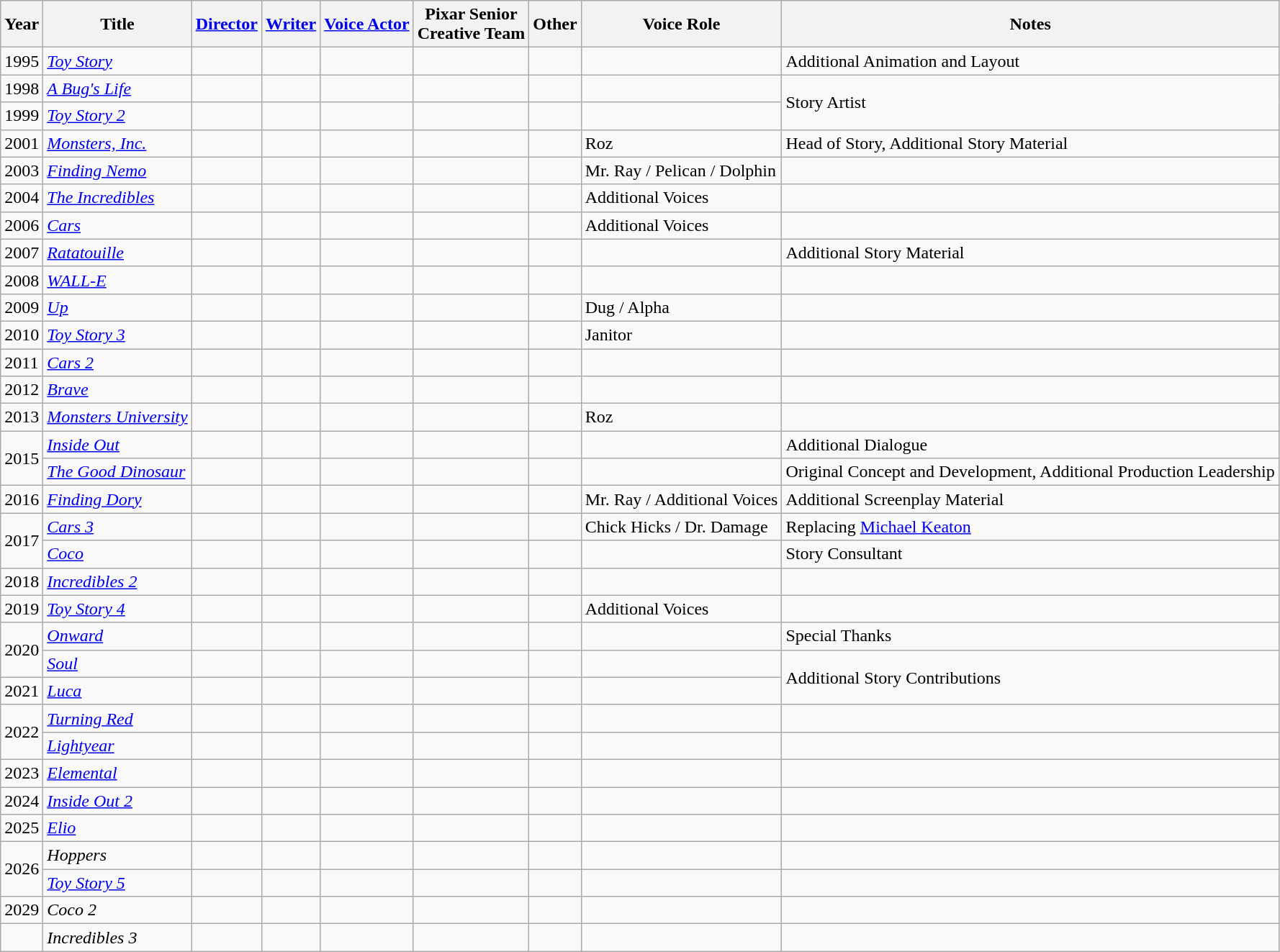<table class="wikitable">
<tr>
<th>Year</th>
<th>Title</th>
<th><a href='#'>Director</a></th>
<th><a href='#'>Writer</a></th>
<th><a href='#'>Voice Actor</a></th>
<th>Pixar Senior<br>Creative Team</th>
<th>Other</th>
<th>Voice Role</th>
<th>Notes</th>
</tr>
<tr>
<td>1995</td>
<td><em><a href='#'>Toy Story</a></em></td>
<td></td>
<td></td>
<td></td>
<td></td>
<td></td>
<td></td>
<td>Additional Animation and Layout</td>
</tr>
<tr>
<td>1998</td>
<td><em><a href='#'>A Bug's Life</a></em></td>
<td></td>
<td></td>
<td></td>
<td></td>
<td></td>
<td></td>
<td rowspan=2>Story Artist</td>
</tr>
<tr>
<td>1999</td>
<td><em><a href='#'>Toy Story 2</a></em></td>
<td></td>
<td></td>
<td></td>
<td></td>
<td></td>
<td></td>
</tr>
<tr>
<td>2001</td>
<td><em><a href='#'>Monsters, Inc.</a></em></td>
<td></td>
<td></td>
<td></td>
<td></td>
<td></td>
<td>Roz</td>
<td>Head of Story, Additional Story Material</td>
</tr>
<tr>
<td>2003</td>
<td><em><a href='#'>Finding Nemo</a></em></td>
<td></td>
<td></td>
<td></td>
<td></td>
<td></td>
<td>Mr. Ray / Pelican / Dolphin</td>
<td></td>
</tr>
<tr>
<td>2004</td>
<td><em><a href='#'>The Incredibles</a></em></td>
<td></td>
<td></td>
<td></td>
<td></td>
<td></td>
<td>Additional Voices</td>
<td></td>
</tr>
<tr>
<td>2006</td>
<td><em><a href='#'>Cars</a></em></td>
<td></td>
<td></td>
<td></td>
<td></td>
<td></td>
<td>Additional Voices</td>
<td></td>
</tr>
<tr>
<td>2007</td>
<td><em><a href='#'>Ratatouille</a></em></td>
<td></td>
<td></td>
<td></td>
<td></td>
<td></td>
<td></td>
<td>Additional Story Material</td>
</tr>
<tr>
<td>2008</td>
<td><em><a href='#'>WALL-E</a></em></td>
<td></td>
<td></td>
<td></td>
<td></td>
<td></td>
<td></td>
<td></td>
</tr>
<tr>
<td>2009</td>
<td><em><a href='#'>Up</a></em></td>
<td></td>
<td></td>
<td></td>
<td></td>
<td></td>
<td>Dug / Alpha</td>
<td></td>
</tr>
<tr>
<td>2010</td>
<td><em><a href='#'>Toy Story 3</a></em></td>
<td></td>
<td></td>
<td></td>
<td></td>
<td></td>
<td>Janitor</td>
<td></td>
</tr>
<tr>
<td>2011</td>
<td><em><a href='#'>Cars 2</a></em></td>
<td></td>
<td></td>
<td></td>
<td></td>
<td></td>
<td></td>
<td></td>
</tr>
<tr>
<td>2012</td>
<td><em><a href='#'>Brave</a></em></td>
<td></td>
<td></td>
<td></td>
<td></td>
<td></td>
<td></td>
<td></td>
</tr>
<tr>
<td>2013</td>
<td><em><a href='#'>Monsters University</a></em></td>
<td></td>
<td></td>
<td></td>
<td></td>
<td></td>
<td>Roz</td>
<td></td>
</tr>
<tr>
<td rowspan=2>2015</td>
<td><em><a href='#'>Inside Out</a></em></td>
<td></td>
<td></td>
<td></td>
<td></td>
<td></td>
<td></td>
<td>Additional Dialogue</td>
</tr>
<tr>
<td><em><a href='#'>The Good Dinosaur</a></em></td>
<td></td>
<td></td>
<td></td>
<td></td>
<td></td>
<td></td>
<td>Original Concept and Development, Additional Production Leadership</td>
</tr>
<tr>
<td>2016</td>
<td><em><a href='#'>Finding Dory</a></em></td>
<td></td>
<td></td>
<td></td>
<td></td>
<td></td>
<td>Mr. Ray / Additional Voices</td>
<td>Additional Screenplay Material</td>
</tr>
<tr>
<td rowspan=2>2017</td>
<td><em><a href='#'>Cars 3</a></em></td>
<td></td>
<td></td>
<td></td>
<td></td>
<td></td>
<td>Chick Hicks / Dr. Damage</td>
<td>Replacing <a href='#'>Michael Keaton</a></td>
</tr>
<tr>
<td><em><a href='#'>Coco</a></em></td>
<td></td>
<td></td>
<td></td>
<td></td>
<td></td>
<td></td>
<td>Story Consultant</td>
</tr>
<tr>
<td>2018</td>
<td><em><a href='#'>Incredibles 2</a></em></td>
<td></td>
<td></td>
<td></td>
<td></td>
<td></td>
<td></td>
<td></td>
</tr>
<tr>
<td>2019</td>
<td><em><a href='#'>Toy Story 4</a></em></td>
<td></td>
<td></td>
<td></td>
<td></td>
<td></td>
<td>Additional Voices</td>
<td></td>
</tr>
<tr>
<td rowspan=2>2020</td>
<td><em><a href='#'>Onward</a></em></td>
<td></td>
<td></td>
<td></td>
<td></td>
<td></td>
<td></td>
<td>Special Thanks</td>
</tr>
<tr>
<td><em><a href='#'>Soul</a></em></td>
<td></td>
<td></td>
<td></td>
<td></td>
<td></td>
<td></td>
<td rowspan=2>Additional Story Contributions</td>
</tr>
<tr>
<td>2021</td>
<td><em><a href='#'>Luca</a></em></td>
<td></td>
<td></td>
<td></td>
<td></td>
<td></td>
<td></td>
</tr>
<tr>
<td rowspan=2>2022</td>
<td><em><a href='#'>Turning Red</a></em></td>
<td></td>
<td></td>
<td></td>
<td></td>
<td></td>
<td></td>
<td></td>
</tr>
<tr>
<td><em><a href='#'>Lightyear</a></em></td>
<td></td>
<td></td>
<td></td>
<td></td>
<td></td>
<td></td>
<td></td>
</tr>
<tr>
<td>2023</td>
<td><em><a href='#'>Elemental</a></em></td>
<td></td>
<td></td>
<td></td>
<td></td>
<td></td>
<td></td>
<td></td>
</tr>
<tr>
<td>2024</td>
<td><em><a href='#'>Inside Out 2</a></em></td>
<td></td>
<td></td>
<td></td>
<td></td>
<td></td>
<td></td>
<td></td>
</tr>
<tr>
<td>2025</td>
<td><em><a href='#'>Elio</a></em></td>
<td></td>
<td></td>
<td></td>
<td></td>
<td></td>
<td></td>
<td></td>
</tr>
<tr>
<td rowspan=2>2026</td>
<td><em>Hoppers</em></td>
<td></td>
<td></td>
<td></td>
<td></td>
<td></td>
<td></td>
<td></td>
</tr>
<tr>
<td><em><a href='#'>Toy Story 5</a></em></td>
<td></td>
<td></td>
<td></td>
<td></td>
<td></td>
<td></td>
<td></td>
</tr>
<tr>
<td>2029</td>
<td><em>Coco 2</em></td>
<td></td>
<td></td>
<td></td>
<td></td>
<td></td>
<td></td>
<td></td>
</tr>
<tr>
<td></td>
<td><em>Incredibles 3</em></td>
<td></td>
<td></td>
<td></td>
<td></td>
<td></td>
<td></td>
<td></td>
</tr>
</table>
